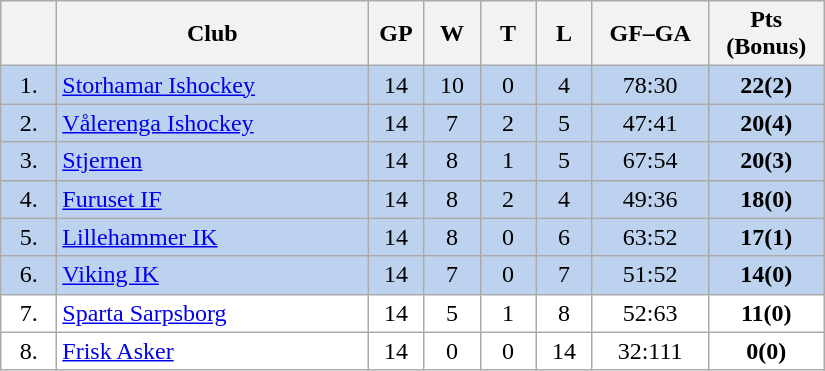<table class="wikitable">
<tr>
<th width="30"></th>
<th width="200">Club</th>
<th width="30">GP</th>
<th width="30">W</th>
<th width="30">T</th>
<th width="30">L</th>
<th width="70">GF–GA</th>
<th width="70">Pts (Bonus)</th>
</tr>
<tr bgcolor="#BCD2EE" align="center">
<td>1.</td>
<td align="left"><a href='#'>Storhamar Ishockey</a></td>
<td>14</td>
<td>10</td>
<td>0</td>
<td>4</td>
<td>78:30</td>
<td><strong>22(2)</strong></td>
</tr>
<tr bgcolor="#BCD2EE" align="center">
<td>2.</td>
<td align="left"><a href='#'>Vålerenga Ishockey</a></td>
<td>14</td>
<td>7</td>
<td>2</td>
<td>5</td>
<td>47:41</td>
<td><strong>20(4)</strong></td>
</tr>
<tr bgcolor="#BCD2EE" align="center">
<td>3.</td>
<td align="left"><a href='#'>Stjernen</a></td>
<td>14</td>
<td>8</td>
<td>1</td>
<td>5</td>
<td>67:54</td>
<td><strong>20(3)</strong></td>
</tr>
<tr bgcolor="#BCD2EE" align="center">
<td>4.</td>
<td align="left"><a href='#'>Furuset IF</a></td>
<td>14</td>
<td>8</td>
<td>2</td>
<td>4</td>
<td>49:36</td>
<td><strong>18(0)</strong></td>
</tr>
<tr bgcolor="#BCD2EE" align="center">
<td>5.</td>
<td align="left"><a href='#'>Lillehammer IK</a></td>
<td>14</td>
<td>8</td>
<td>0</td>
<td>6</td>
<td>63:52</td>
<td><strong>17(1)</strong></td>
</tr>
<tr bgcolor="#BCD2EE" align="center">
<td>6.</td>
<td align="left"><a href='#'>Viking IK</a></td>
<td>14</td>
<td>7</td>
<td>0</td>
<td>7</td>
<td>51:52</td>
<td><strong>14(0)</strong></td>
</tr>
<tr bgcolor="#FFFFFF" align="center">
<td>7.</td>
<td align="left"><a href='#'>Sparta Sarpsborg</a></td>
<td>14</td>
<td>5</td>
<td>1</td>
<td>8</td>
<td>52:63</td>
<td><strong>11(0)</strong></td>
</tr>
<tr bgcolor="#FFFFFF" align="center">
<td>8.</td>
<td align="left"><a href='#'>Frisk Asker</a></td>
<td>14</td>
<td>0</td>
<td>0</td>
<td>14</td>
<td>32:111</td>
<td><strong>0(0)</strong></td>
</tr>
</table>
